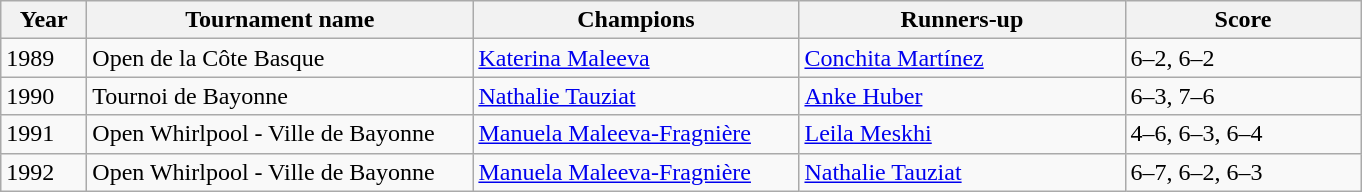<table class="wikitable">
<tr>
<th style="width:50px">Year</th>
<th style="width:250px">Tournament name</th>
<th style="width:210px">Champions</th>
<th style="width:210px">Runners-up</th>
<th style="width:150px" class="unsortable">Score</th>
</tr>
<tr>
<td>1989</td>
<td>Open de la Côte Basque</td>
<td> <a href='#'>Katerina Maleeva</a></td>
<td> <a href='#'>Conchita Martínez</a></td>
<td>6–2, 6–2</td>
</tr>
<tr>
<td>1990</td>
<td>Tournoi de Bayonne</td>
<td> <a href='#'>Nathalie Tauziat</a></td>
<td> <a href='#'>Anke Huber</a></td>
<td>6–3, 7–6</td>
</tr>
<tr>
<td>1991</td>
<td>Open Whirlpool - Ville de Bayonne</td>
<td> <a href='#'>Manuela Maleeva-Fragnière</a></td>
<td> <a href='#'>Leila Meskhi</a></td>
<td>4–6, 6–3, 6–4</td>
</tr>
<tr>
<td>1992</td>
<td>Open Whirlpool - Ville de Bayonne</td>
<td> <a href='#'>Manuela Maleeva-Fragnière</a></td>
<td> <a href='#'>Nathalie Tauziat</a></td>
<td>6–7, 6–2, 6–3</td>
</tr>
</table>
